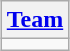<table class=wikitable style="text-align:center; margin:auto">
<tr>
<th><a href='#'>Team</a></th>
</tr>
<tr>
<td style="text-align: center;"></td>
</tr>
</table>
